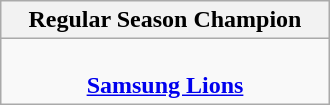<table width="220" class="wikitable">
<tr>
<th><strong>Regular Season Champion</strong></th>
</tr>
<tr align="center">
<td><br><strong><a href='#'>Samsung Lions</a></strong></td>
</tr>
</table>
